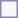<table style="border:1px solid #8888aa; background-color:#f7f8ff; padding:5px; font-size:95%; margin: 0px 12px 12px 0px;">
</table>
